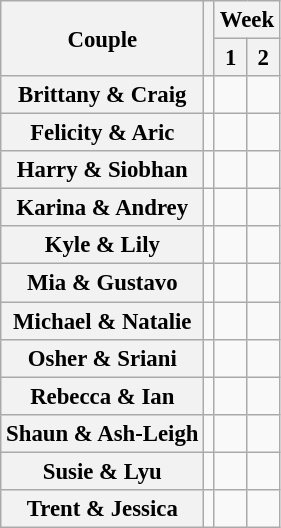<table class="wikitable sortable" style="text-align:center; font-size:95%">
<tr>
<th rowspan="2" scope="col">Couple</th>
<th rowspan="2" scope="col"></th>
<th colspan="2" scope="col">Week</th>
</tr>
<tr>
<th>1</th>
<th>2</th>
</tr>
<tr>
<th scope="row">Brittany & Craig</th>
<td></td>
<td></td>
<td></td>
</tr>
<tr>
<th scope="row">Felicity & Aric</th>
<td></td>
<td></td>
<td></td>
</tr>
<tr>
<th scope="row">Harry & Siobhan</th>
<td></td>
<td></td>
<td></td>
</tr>
<tr>
<th scope="row">Karina & Andrey</th>
<td></td>
<td></td>
<td></td>
</tr>
<tr>
<th scope="row">Kyle & Lily</th>
<td></td>
<td></td>
<td></td>
</tr>
<tr>
<th scope="row">Mia & Gustavo</th>
<td></td>
<td></td>
<td></td>
</tr>
<tr>
<th scope="row">Michael & Natalie</th>
<td></td>
<td></td>
<td></td>
</tr>
<tr>
<th scope="row">Osher & Sriani</th>
<td></td>
<td></td>
<td></td>
</tr>
<tr>
<th scope="row">Rebecca & Ian</th>
<td></td>
<td></td>
<td></td>
</tr>
<tr>
<th scope="row">Shaun & Ash-Leigh</th>
<td></td>
<td></td>
<td></td>
</tr>
<tr>
<th scope="row">Susie & Lyu</th>
<td></td>
<td></td>
<td></td>
</tr>
<tr>
<th scope="row">Trent & Jessica</th>
<td></td>
<td></td>
<td></td>
</tr>
</table>
